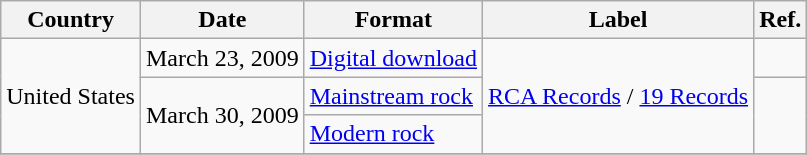<table class="wikitable">
<tr>
<th>Country</th>
<th>Date</th>
<th>Format</th>
<th>Label</th>
<th>Ref.</th>
</tr>
<tr>
<td rowspan="3">United States</td>
<td>March 23, 2009</td>
<td><a href='#'>Digital download</a></td>
<td rowspan="3"><a href='#'>RCA Records</a> / <a href='#'>19 Records</a></td>
<td></td>
</tr>
<tr>
<td rowspan="2">March 30, 2009</td>
<td><a href='#'>Mainstream rock</a></td>
<td rowspan="2"></td>
</tr>
<tr>
<td><a href='#'>Modern rock</a></td>
</tr>
<tr>
</tr>
</table>
